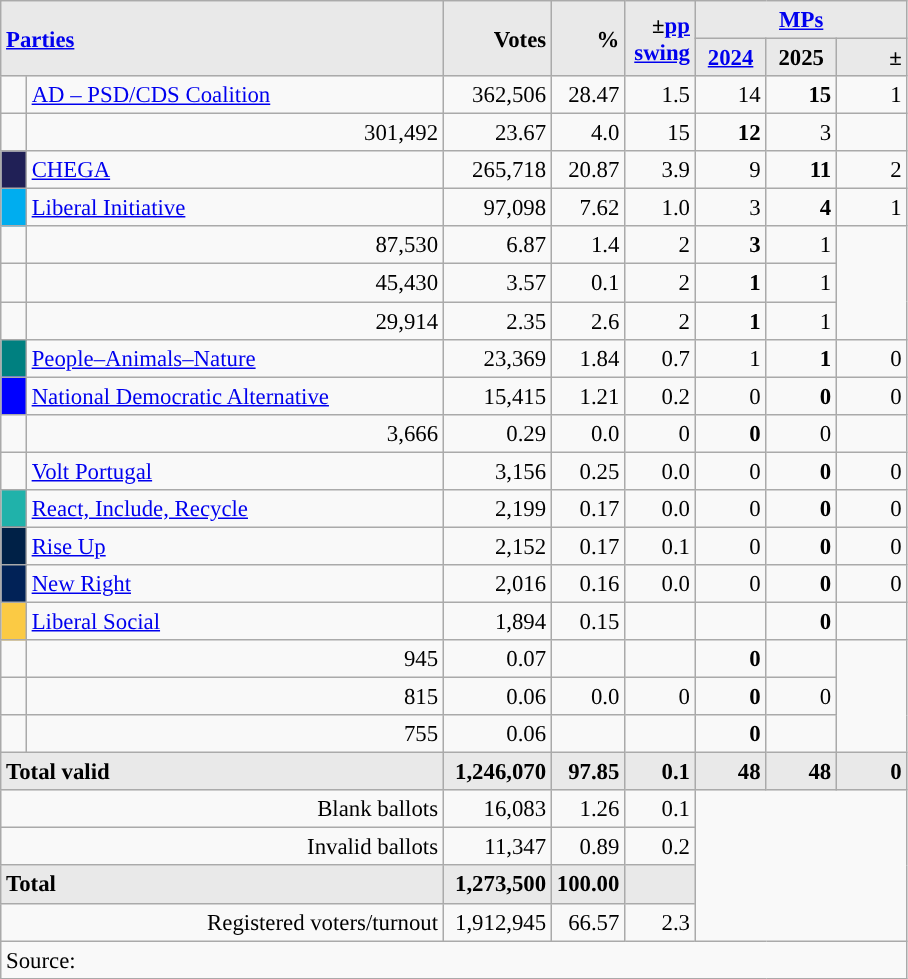<table class="wikitable" style="text-align:right; font-size:95%;">
<tr>
<th rowspan="2" colspan="2" style="background:#e9e9e9; text-align:left;" alignleft><a href='#'>Parties</a></th>
<th rowspan="2" style="background:#e9e9e9; text-align:right;">Votes</th>
<th rowspan="2" style="background:#e9e9e9; text-align:right;">%</th>
<th rowspan="2" style="background:#e9e9e9; text-align:right;">±<a href='#'>pp</a> <a href='#'>swing</a></th>
<th colspan="3" style="background:#e9e9e9; text-align:center;"><a href='#'>MPs</a></th>
</tr>
<tr style="background-color:#E9E9E9">
<th style="background-color:#E9E9E9;text-align:center;"><a href='#'>2024</a></th>
<th style="background-color:#E9E9E9;text-align:center;">2025</th>
<th style="background:#e9e9e9; text-align:right;">±</th>
</tr>
<tr>
<td style="width: 10px" bgcolor=></td>
<td align="left"><a href='#'>AD – PSD/CDS Coalition</a> </td>
<td>362,506</td>
<td>28.47</td>
<td>1.5</td>
<td>14</td>
<td><strong>15</strong></td>
<td>1</td>
</tr>
<tr>
<td></td>
<td>301,492</td>
<td>23.67</td>
<td>4.0</td>
<td>15</td>
<td><strong>12</strong></td>
<td>3</td>
</tr>
<tr>
<td style="width: 10px" bgcolor="#202056" align="center"></td>
<td align="left"><a href='#'>CHEGA</a></td>
<td>265,718</td>
<td>20.87</td>
<td>3.9</td>
<td>9</td>
<td><strong>11</strong></td>
<td>2</td>
</tr>
<tr>
<td style="width: 10px" bgcolor="#00ADEF" align="center"></td>
<td align="left"><a href='#'>Liberal Initiative</a></td>
<td>97,098</td>
<td>7.62</td>
<td>1.0</td>
<td>3</td>
<td><strong>4</strong></td>
<td>1</td>
</tr>
<tr>
<td></td>
<td>87,530</td>
<td>6.87</td>
<td>1.4</td>
<td>2</td>
<td><strong>3</strong></td>
<td>1</td>
</tr>
<tr>
<td></td>
<td>45,430</td>
<td>3.57</td>
<td>0.1</td>
<td>2</td>
<td><strong>1</strong></td>
<td>1</td>
</tr>
<tr>
<td></td>
<td>29,914</td>
<td>2.35</td>
<td>2.6</td>
<td>2</td>
<td><strong>1</strong></td>
<td>1</td>
</tr>
<tr>
<td style="width: 10px" bgcolor="teal" align="center"></td>
<td align="left"><a href='#'>People–Animals–Nature</a></td>
<td>23,369</td>
<td>1.84</td>
<td>0.7</td>
<td>1</td>
<td><strong>1</strong></td>
<td>0</td>
</tr>
<tr>
<td style="width: 10px" bgcolor="blue" align="center"></td>
<td align="left"><a href='#'>National Democratic Alternative</a></td>
<td>15,415</td>
<td>1.21</td>
<td>0.2</td>
<td>0</td>
<td><strong>0</strong></td>
<td>0</td>
</tr>
<tr>
<td></td>
<td>3,666</td>
<td>0.29</td>
<td>0.0</td>
<td>0</td>
<td><strong>0</strong></td>
<td>0</td>
</tr>
<tr>
<td style="width: 10px"></td>
<td align="left"><a href='#'>Volt Portugal</a></td>
<td>3,156</td>
<td>0.25</td>
<td>0.0</td>
<td>0</td>
<td><strong>0</strong></td>
<td>0</td>
</tr>
<tr>
<td style="width: 10px" bgcolor="LightSeaGreen" align="center"></td>
<td align="left"><a href='#'>React, Include, Recycle</a></td>
<td>2,199</td>
<td>0.17</td>
<td>0.0</td>
<td>0</td>
<td><strong>0</strong></td>
<td>0</td>
</tr>
<tr>
<td style="width: 10px" bgcolor="#002147" align="center"></td>
<td align="left"><a href='#'>Rise Up</a></td>
<td>2,152</td>
<td>0.17</td>
<td>0.1</td>
<td>0</td>
<td><strong>0</strong></td>
<td>0</td>
</tr>
<tr>
<td style="width: 10px" bgcolor="#012257" align="center"></td>
<td align="left"><a href='#'>New Right</a></td>
<td>2,016</td>
<td>0.16</td>
<td>0.0</td>
<td>0</td>
<td><strong>0</strong></td>
<td>0</td>
</tr>
<tr>
<td style="width: 10px" bgcolor="#fbca44" align="center"></td>
<td align="left"><a href='#'>Liberal Social</a></td>
<td>1,894</td>
<td>0.15</td>
<td></td>
<td></td>
<td><strong>0</strong></td>
<td></td>
</tr>
<tr>
<td></td>
<td>945</td>
<td>0.07</td>
<td></td>
<td></td>
<td><strong>0</strong></td>
<td></td>
</tr>
<tr>
<td></td>
<td>815</td>
<td>0.06</td>
<td>0.0</td>
<td>0</td>
<td><strong>0</strong></td>
<td>0</td>
</tr>
<tr>
<td></td>
<td>755</td>
<td>0.06</td>
<td></td>
<td></td>
<td><strong>0</strong></td>
<td></td>
</tr>
<tr>
<td colspan=2 width="288" align=left style="background-color:#E9E9E9"><strong>Total valid</strong></td>
<td width="65" align="right" style="background-color:#E9E9E9"><strong>1,246,070</strong></td>
<td width="40" align="right" style="background-color:#E9E9E9"><strong>97.85</strong></td>
<td width="40" align="right" style="background-color:#E9E9E9"><strong>0.1</strong></td>
<td width="40" align="right" style="background-color:#E9E9E9"><strong>48</strong></td>
<td width="40" align="right" style="background-color:#E9E9E9"><strong>48</strong></td>
<td width="40" align="right" style="background-color:#E9E9E9"><strong>0</strong></td>
</tr>
<tr>
<td colspan=2>Blank ballots</td>
<td>16,083</td>
<td>1.26</td>
<td>0.1</td>
<td colspan=3 rowspan=4></td>
</tr>
<tr>
<td colspan=2>Invalid ballots</td>
<td>11,347</td>
<td>0.89</td>
<td>0.2</td>
</tr>
<tr>
<td colspan=2 align=left style="background-color:#E9E9E9"><strong>Total</strong></td>
<td width="50" align="right" style="background-color:#E9E9E9"><strong>1,273,500</strong></td>
<td width="40" align="right" style="background-color:#E9E9E9"><strong>100.00</strong></td>
<td width="40" align="right" style="background-color:#E9E9E9"></td>
</tr>
<tr>
<td colspan=2>Registered voters/turnout</td>
<td>1,912,945</td>
<td>66.57</td>
<td>2.3</td>
</tr>
<tr>
<td colspan=8 align=left>Source: </td>
</tr>
</table>
